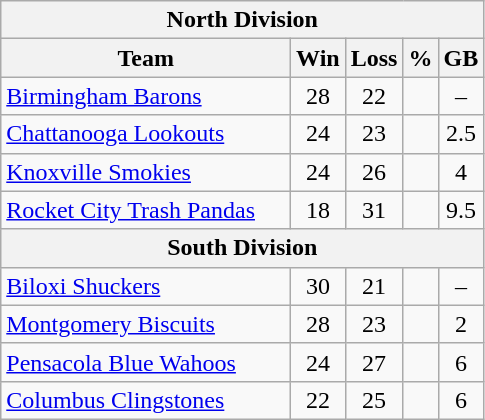<table class="wikitable">
<tr>
<th colspan="5">North Division</th>
</tr>
<tr>
<th width="60%">Team</th>
<th>Win</th>
<th>Loss</th>
<th>%</th>
<th>GB</th>
</tr>
<tr align=center>
<td align=left><a href='#'>Birmingham Barons</a></td>
<td>28</td>
<td>22</td>
<td></td>
<td>–</td>
</tr>
<tr align=center>
<td align=left><a href='#'>Chattanooga Lookouts</a></td>
<td>24</td>
<td>23</td>
<td></td>
<td>2.5</td>
</tr>
<tr align=center>
<td align=left><a href='#'>Knoxville Smokies</a></td>
<td>24</td>
<td>26</td>
<td></td>
<td>4</td>
</tr>
<tr align=center>
<td align=left><a href='#'>Rocket City Trash Pandas</a></td>
<td>18</td>
<td>31</td>
<td></td>
<td>9.5</td>
</tr>
<tr>
<th colspan="5">South Division</th>
</tr>
<tr align=center>
<td align=left><a href='#'>Biloxi Shuckers</a></td>
<td>30</td>
<td>21</td>
<td></td>
<td>–</td>
</tr>
<tr align=center>
<td align=left><a href='#'>Montgomery Biscuits</a></td>
<td>28</td>
<td>23</td>
<td></td>
<td>2</td>
</tr>
<tr align=center>
<td align=left><a href='#'>Pensacola Blue Wahoos</a></td>
<td>24</td>
<td>27</td>
<td></td>
<td>6</td>
</tr>
<tr align=center>
<td align=left><a href='#'>Columbus Clingstones</a></td>
<td>22</td>
<td>25</td>
<td></td>
<td>6</td>
</tr>
</table>
